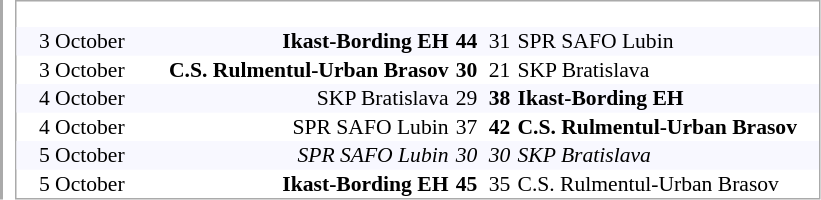<table border="0" cellpadding="0" cellspacing="8" style="border:0px solid #AAAAAA;font-size:90%">
<tr>
<td valign="top" style="border:1px solid #AAAAAA"><br></td>
<td valign="top" style="border:1px solid #AAAAAA"><br><table border="0" cellspacing="0" cellpadding="1">
<tr align="center" bgcolor="#F8F8FF">
<td width="85">3 October</td>
<td width="200" align=right><strong>Ikast-Bording EH</strong> </td>
<td width="20"><strong>44</strong></td>
<td width="20">31</td>
<td width="200" align="left"> SPR SAFO Lubin</td>
</tr>
<tr align="center">
<td width="85">3 October</td>
<td width="200" align=right><strong>C.S. Rulmentul-Urban Brasov</strong> </td>
<td width="20"><strong>30</strong></td>
<td width="20">21</td>
<td width="200" align="left"> SKP Bratislava</td>
</tr>
<tr align="center" bgcolor="#F8F8FF">
<td width="85">4 October</td>
<td width="200" align=right>SKP Bratislava </td>
<td width="20">29</td>
<td width="20"><strong>38</strong></td>
<td width="200" align="left"> <strong>Ikast-Bording EH</strong></td>
</tr>
<tr align="center">
<td width="85">4 October</td>
<td width="200" align=right>SPR SAFO Lubin </td>
<td width="20">37</td>
<td width="20"><strong>42</strong></td>
<td width="200" align="left"> <strong>C.S. Rulmentul-Urban Brasov</strong></td>
</tr>
<tr align="center" bgcolor="#F8F8FF">
<td width="85">5 October</td>
<td width="200" align=right><em>SPR SAFO Lubin</em> </td>
<td width="20"><em>30</em></td>
<td width="20"><em>30</em></td>
<td width="200" align="left"> <em>SKP Bratislava</em></td>
</tr>
<tr align="center">
<td width="85">5 October</td>
<td width="200" align=right><strong>Ikast-Bording EH</strong> </td>
<td width="20"><strong>45</strong></td>
<td width="20">35</td>
<td width="200" align="left"> C.S. Rulmentul-Urban Brasov</td>
</tr>
</table>
</td>
</tr>
</table>
